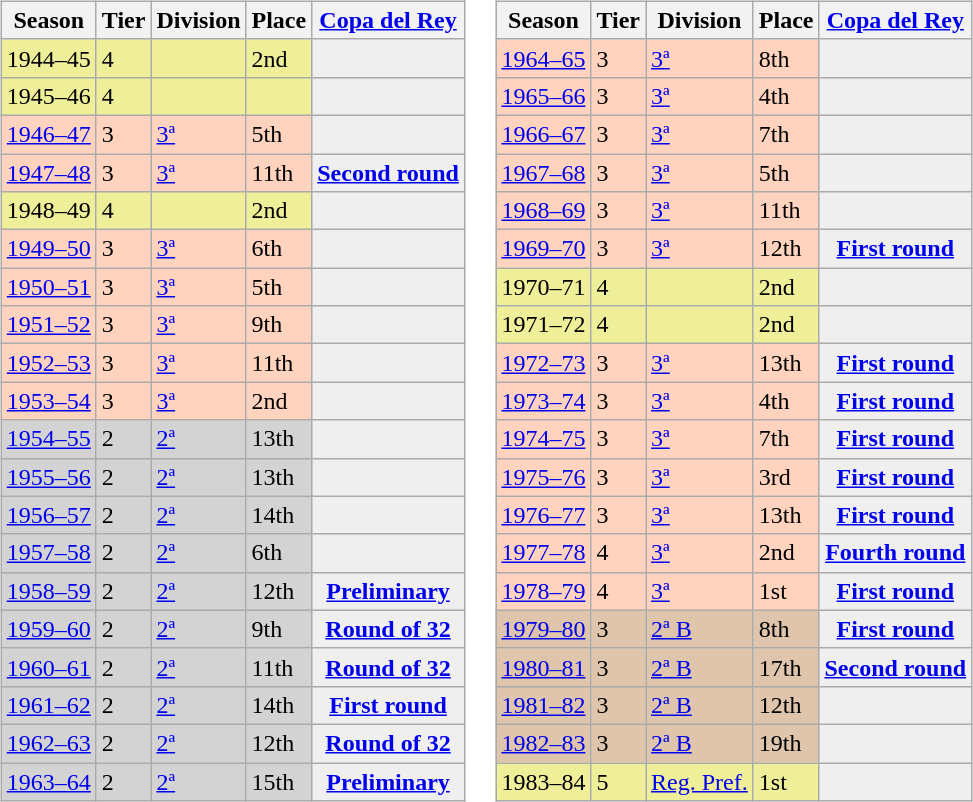<table>
<tr>
<td valign="top" width=0%><br><table class="wikitable">
<tr style="background:#f0f6fa;">
<th>Season</th>
<th>Tier</th>
<th>Division</th>
<th>Place</th>
<th><a href='#'>Copa del Rey</a></th>
</tr>
<tr>
<td style="background:#EFEF99;">1944–45</td>
<td style="background:#EFEF99;">4</td>
<td style="background:#EFEF99;"></td>
<td style="background:#EFEF99;">2nd</td>
<th style="background:#efefef;"></th>
</tr>
<tr>
<td style="background:#EFEF99;">1945–46</td>
<td style="background:#EFEF99;">4</td>
<td style="background:#EFEF99;"></td>
<td style="background:#EFEF99;"></td>
<th style="background:#efefef;"></th>
</tr>
<tr>
<td style="background:#FFD3BD;"><a href='#'>1946–47</a></td>
<td style="background:#FFD3BD;">3</td>
<td style="background:#FFD3BD;"><a href='#'>3ª</a></td>
<td style="background:#FFD3BD;">5th</td>
<th style="background:#efefef;"></th>
</tr>
<tr>
<td style="background:#FFD3BD;"><a href='#'>1947–48</a></td>
<td style="background:#FFD3BD;">3</td>
<td style="background:#FFD3BD;"><a href='#'>3ª</a></td>
<td style="background:#FFD3BD;">11th</td>
<th style="background:#efefef;"><a href='#'>Second round</a></th>
</tr>
<tr>
<td style="background:#EFEF99;">1948–49</td>
<td style="background:#EFEF99;">4</td>
<td style="background:#EFEF99;"></td>
<td style="background:#EFEF99;">2nd</td>
<th style="background:#efefef;"></th>
</tr>
<tr>
<td style="background:#FFD3BD;"><a href='#'>1949–50</a></td>
<td style="background:#FFD3BD;">3</td>
<td style="background:#FFD3BD;"><a href='#'>3ª</a></td>
<td style="background:#FFD3BD;">6th</td>
<th style="background:#efefef;"></th>
</tr>
<tr>
<td style="background:#FFD3BD;"><a href='#'>1950–51</a></td>
<td style="background:#FFD3BD;">3</td>
<td style="background:#FFD3BD;"><a href='#'>3ª</a></td>
<td style="background:#FFD3BD;">5th</td>
<th style="background:#efefef;"></th>
</tr>
<tr>
<td style="background:#FFD3BD;"><a href='#'>1951–52</a></td>
<td style="background:#FFD3BD;">3</td>
<td style="background:#FFD3BD;"><a href='#'>3ª</a></td>
<td style="background:#FFD3BD;">9th</td>
<th style="background:#efefef;"></th>
</tr>
<tr>
<td style="background:#FFD3BD;"><a href='#'>1952–53</a></td>
<td style="background:#FFD3BD;">3</td>
<td style="background:#FFD3BD;"><a href='#'>3ª</a></td>
<td style="background:#FFD3BD;">11th</td>
<th style="background:#efefef;"></th>
</tr>
<tr>
<td style="background:#FFD3BD;"><a href='#'>1953–54</a></td>
<td style="background:#FFD3BD;">3</td>
<td style="background:#FFD3BD;"><a href='#'>3ª</a></td>
<td style="background:#FFD3BD;">2nd</td>
<th style="background:#efefef;"></th>
</tr>
<tr>
<td style="background:#D3D3D3;"><a href='#'>1954–55</a></td>
<td style="background:#D3D3D3;">2</td>
<td style="background:#D3D3D3;"><a href='#'>2ª</a></td>
<td style="background:#D3D3D3;">13th</td>
<th style="background:#efefef;"></th>
</tr>
<tr>
<td style="background:#D3D3D3;"><a href='#'>1955–56</a></td>
<td style="background:#D3D3D3;">2</td>
<td style="background:#D3D3D3;"><a href='#'>2ª</a></td>
<td style="background:#D3D3D3;">13th</td>
<th style="background:#efefef;"></th>
</tr>
<tr>
<td style="background:#D3D3D3;"><a href='#'>1956–57</a></td>
<td style="background:#D3D3D3;">2</td>
<td style="background:#D3D3D3;"><a href='#'>2ª</a></td>
<td style="background:#D3D3D3;">14th</td>
<th style="background:#efefef;"></th>
</tr>
<tr>
<td style="background:#D3D3D3;"><a href='#'>1957–58</a></td>
<td style="background:#D3D3D3;">2</td>
<td style="background:#D3D3D3;"><a href='#'>2ª</a></td>
<td style="background:#D3D3D3;">6th</td>
<th style="background:#efefef;"></th>
</tr>
<tr>
<td style="background:#D3D3D3;"><a href='#'>1958–59</a></td>
<td style="background:#D3D3D3;">2</td>
<td style="background:#D3D3D3;"><a href='#'>2ª</a></td>
<td style="background:#D3D3D3;">12th</td>
<th style="background:#efefef;"><a href='#'>Preliminary</a></th>
</tr>
<tr>
<td style="background:#D3D3D3;"><a href='#'>1959–60</a></td>
<td style="background:#D3D3D3;">2</td>
<td style="background:#D3D3D3;"><a href='#'>2ª</a></td>
<td style="background:#D3D3D3;">9th</td>
<th style="background:#efefef;"><a href='#'>Round of 32</a></th>
</tr>
<tr>
<td style="background:#D3D3D3;"><a href='#'>1960–61</a></td>
<td style="background:#D3D3D3;">2</td>
<td style="background:#D3D3D3;"><a href='#'>2ª</a></td>
<td style="background:#D3D3D3;">11th</td>
<th style="background:#efefef;"><a href='#'>Round of 32</a></th>
</tr>
<tr>
<td style="background:#D3D3D3;"><a href='#'>1961–62</a></td>
<td style="background:#D3D3D3;">2</td>
<td style="background:#D3D3D3;"><a href='#'>2ª</a></td>
<td style="background:#D3D3D3;">14th</td>
<th style="background:#efefef;"><a href='#'>First round</a></th>
</tr>
<tr>
<td style="background:#D3D3D3;"><a href='#'>1962–63</a></td>
<td style="background:#D3D3D3;">2</td>
<td style="background:#D3D3D3;"><a href='#'>2ª</a></td>
<td style="background:#D3D3D3;">12th</td>
<th style="background:#efefef;"><a href='#'>Round of 32</a></th>
</tr>
<tr>
<td style="background:#D3D3D3;"><a href='#'>1963–64</a></td>
<td style="background:#D3D3D3;">2</td>
<td style="background:#D3D3D3;"><a href='#'>2ª</a></td>
<td style="background:#D3D3D3;">15th</td>
<th style="background:#efefef;"><a href='#'>Preliminary</a></th>
</tr>
</table>
</td>
<td valign="top" width=0%><br><table class="wikitable">
<tr style="background:#f0f6fa;">
<th>Season</th>
<th>Tier</th>
<th>Division</th>
<th>Place</th>
<th><a href='#'>Copa del Rey</a></th>
</tr>
<tr>
<td style="background:#FFD3BD;"><a href='#'>1964–65</a></td>
<td style="background:#FFD3BD;">3</td>
<td style="background:#FFD3BD;"><a href='#'>3ª</a></td>
<td style="background:#FFD3BD;">8th</td>
<th style="background:#efefef;"></th>
</tr>
<tr>
<td style="background:#FFD3BD;"><a href='#'>1965–66</a></td>
<td style="background:#FFD3BD;">3</td>
<td style="background:#FFD3BD;"><a href='#'>3ª</a></td>
<td style="background:#FFD3BD;">4th</td>
<th style="background:#efefef;"></th>
</tr>
<tr>
<td style="background:#FFD3BD;"><a href='#'>1966–67</a></td>
<td style="background:#FFD3BD;">3</td>
<td style="background:#FFD3BD;"><a href='#'>3ª</a></td>
<td style="background:#FFD3BD;">7th</td>
<th style="background:#efefef;"></th>
</tr>
<tr>
<td style="background:#FFD3BD;"><a href='#'>1967–68</a></td>
<td style="background:#FFD3BD;">3</td>
<td style="background:#FFD3BD;"><a href='#'>3ª</a></td>
<td style="background:#FFD3BD;">5th</td>
<th style="background:#efefef;"></th>
</tr>
<tr>
<td style="background:#FFD3BD;"><a href='#'>1968–69</a></td>
<td style="background:#FFD3BD;">3</td>
<td style="background:#FFD3BD;"><a href='#'>3ª</a></td>
<td style="background:#FFD3BD;">11th</td>
<th style="background:#efefef;"></th>
</tr>
<tr>
<td style="background:#FFD3BD;"><a href='#'>1969–70</a></td>
<td style="background:#FFD3BD;">3</td>
<td style="background:#FFD3BD;"><a href='#'>3ª</a></td>
<td style="background:#FFD3BD;">12th</td>
<th style="background:#efefef;"><a href='#'>First round</a></th>
</tr>
<tr>
<td style="background:#EFEF99;">1970–71</td>
<td style="background:#EFEF99;">4</td>
<td style="background:#EFEF99;"></td>
<td style="background:#EFEF99;">2nd</td>
<th style="background:#efefef;"></th>
</tr>
<tr>
<td style="background:#EFEF99;">1971–72</td>
<td style="background:#EFEF99;">4</td>
<td style="background:#EFEF99;"></td>
<td style="background:#EFEF99;">2nd</td>
<th style="background:#efefef;"></th>
</tr>
<tr>
<td style="background:#FFD3BD;"><a href='#'>1972–73</a></td>
<td style="background:#FFD3BD;">3</td>
<td style="background:#FFD3BD;"><a href='#'>3ª</a></td>
<td style="background:#FFD3BD;">13th</td>
<th style="background:#efefef;"><a href='#'>First round</a></th>
</tr>
<tr>
<td style="background:#FFD3BD;"><a href='#'>1973–74</a></td>
<td style="background:#FFD3BD;">3</td>
<td style="background:#FFD3BD;"><a href='#'>3ª</a></td>
<td style="background:#FFD3BD;">4th</td>
<th style="background:#efefef;"><a href='#'>First round</a></th>
</tr>
<tr>
<td style="background:#FFD3BD;"><a href='#'>1974–75</a></td>
<td style="background:#FFD3BD;">3</td>
<td style="background:#FFD3BD;"><a href='#'>3ª</a></td>
<td style="background:#FFD3BD;">7th</td>
<th style="background:#efefef;"><a href='#'>First round</a></th>
</tr>
<tr>
<td style="background:#FFD3BD;"><a href='#'>1975–76</a></td>
<td style="background:#FFD3BD;">3</td>
<td style="background:#FFD3BD;"><a href='#'>3ª</a></td>
<td style="background:#FFD3BD;">3rd</td>
<th style="background:#efefef;"><a href='#'>First round</a></th>
</tr>
<tr>
<td style="background:#FFD3BD;"><a href='#'>1976–77</a></td>
<td style="background:#FFD3BD;">3</td>
<td style="background:#FFD3BD;"><a href='#'>3ª</a></td>
<td style="background:#FFD3BD;">13th</td>
<th style="background:#efefef;"><a href='#'>First round</a></th>
</tr>
<tr>
<td style="background:#FFD3BD;"><a href='#'>1977–78</a></td>
<td style="background:#FFD3BD;">4</td>
<td style="background:#FFD3BD;"><a href='#'>3ª</a></td>
<td style="background:#FFD3BD;">2nd</td>
<th style="background:#efefef;"><a href='#'>Fourth round</a></th>
</tr>
<tr>
<td style="background:#FFD3BD;"><a href='#'>1978–79</a></td>
<td style="background:#FFD3BD;">4</td>
<td style="background:#FFD3BD;"><a href='#'>3ª</a></td>
<td style="background:#FFD3BD;">1st</td>
<th style="background:#efefef;"><a href='#'>First round</a></th>
</tr>
<tr>
<td style="background:#DEC5AB;"><a href='#'>1979–80</a></td>
<td style="background:#DEC5AB;">3</td>
<td style="background:#DEC5AB;"><a href='#'>2ª B</a></td>
<td style="background:#DEC5AB;">8th</td>
<th style="background:#efefef;"><a href='#'>First round</a></th>
</tr>
<tr>
<td style="background:#DEC5AB;"><a href='#'>1980–81</a></td>
<td style="background:#DEC5AB;">3</td>
<td style="background:#DEC5AB;"><a href='#'>2ª B</a></td>
<td style="background:#DEC5AB;">17th</td>
<th style="background:#efefef;"><a href='#'>Second round</a></th>
</tr>
<tr>
<td style="background:#DEC5AB;"><a href='#'>1981–82</a></td>
<td style="background:#DEC5AB;">3</td>
<td style="background:#DEC5AB;"><a href='#'>2ª B</a></td>
<td style="background:#DEC5AB;">12th</td>
<th style="background:#efefef;"></th>
</tr>
<tr>
<td style="background:#DEC5AB;"><a href='#'>1982–83</a></td>
<td style="background:#DEC5AB;">3</td>
<td style="background:#DEC5AB;"><a href='#'>2ª B</a></td>
<td style="background:#DEC5AB;">19th</td>
<th style="background:#efefef;"></th>
</tr>
<tr>
<td style="background:#EFEF99;">1983–84</td>
<td style="background:#EFEF99;">5</td>
<td style="background:#EFEF99;"><a href='#'>Reg. Pref.</a></td>
<td style="background:#EFEF99;">1st</td>
<th style="background:#efefef;"></th>
</tr>
</table>
</td>
</tr>
</table>
